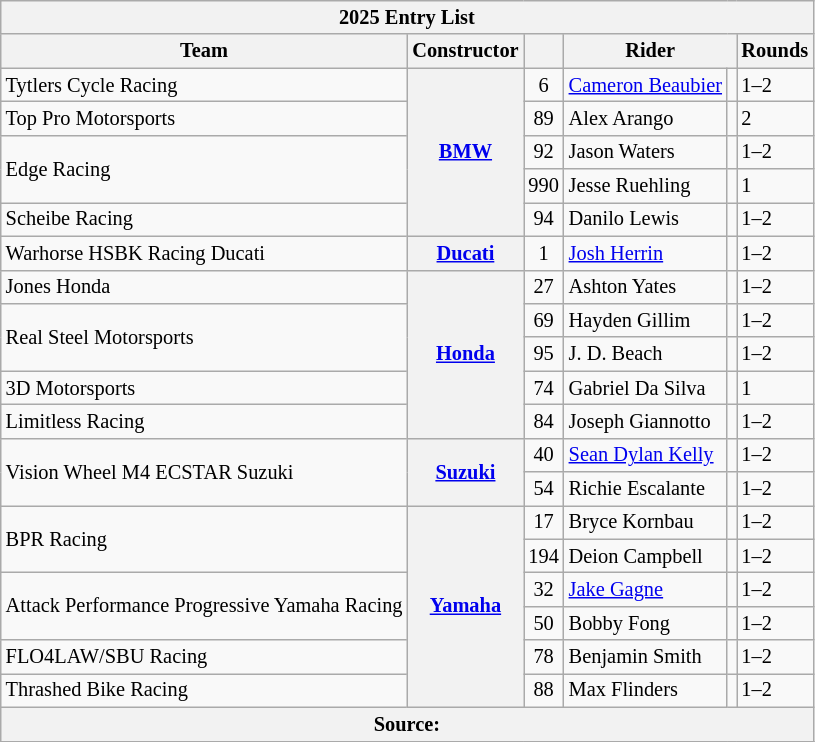<table class="wikitable sortable" style="font-size: 85%;">
<tr>
<th colspan=6>2025 Entry List</th>
</tr>
<tr>
<th>Team</th>
<th>Constructor</th>
<th></th>
<th class=unsortable colspan=2>Rider</th>
<th class=unsortable>Rounds</th>
</tr>
<tr>
<td>Tytlers Cycle Racing</td>
<th rowspan=5><a href='#'>BMW</a></th>
<td align=center>6</td>
<td> <a href='#'>Cameron Beaubier</a></td>
<td></td>
<td>1–2</td>
</tr>
<tr>
<td>Top Pro Motorsports</td>
<td align=center>89</td>
<td> Alex Arango</td>
<td align=center></td>
<td>2</td>
</tr>
<tr>
<td rowspan=2>Edge Racing</td>
<td align=center>92</td>
<td> Jason Waters</td>
<td align=center></td>
<td>1–2</td>
</tr>
<tr>
<td align=center>990</td>
<td> Jesse Ruehling</td>
<td align=center></td>
<td>1</td>
</tr>
<tr>
<td>Scheibe Racing</td>
<td align=center>94</td>
<td> Danilo Lewis</td>
<td></td>
<td>1–2</td>
</tr>
<tr>
<td>Warhorse HSBK Racing Ducati</td>
<th><a href='#'>Ducati</a></th>
<td align=center>1</td>
<td> <a href='#'>Josh Herrin</a></td>
<td></td>
<td>1–2</td>
</tr>
<tr>
<td>Jones Honda</td>
<th rowspan=5><a href='#'>Honda</a></th>
<td align=center>27</td>
<td> Ashton Yates</td>
<td></td>
<td>1–2</td>
</tr>
<tr>
<td rowspan=2>Real Steel Motorsports</td>
<td align=center>69</td>
<td> Hayden Gillim</td>
<td></td>
<td>1–2</td>
</tr>
<tr>
<td align=center>95</td>
<td> J. D. Beach</td>
<td align=center></td>
<td>1–2</td>
</tr>
<tr>
<td>3D Motorsports</td>
<td align=center>74</td>
<td> Gabriel Da Silva</td>
<td align=center></td>
<td>1</td>
</tr>
<tr>
<td>Limitless Racing</td>
<td align=center>84</td>
<td> Joseph Giannotto</td>
<td align=center></td>
<td>1–2</td>
</tr>
<tr>
<td rowspan=2>Vision Wheel M4 ECSTAR Suzuki</td>
<th rowspan=2><a href='#'>Suzuki</a></th>
<td align=center>40</td>
<td> <a href='#'>Sean Dylan Kelly</a></td>
<td></td>
<td>1–2</td>
</tr>
<tr>
<td align=center>54</td>
<td> Richie Escalante</td>
<td></td>
<td>1–2</td>
</tr>
<tr>
<td rowspan=2>BPR Racing</td>
<th rowspan=6><a href='#'>Yamaha</a></th>
<td align=center>17</td>
<td> Bryce Kornbau</td>
<td></td>
<td>1–2</td>
</tr>
<tr>
<td align=center>194</td>
<td> Deion Campbell</td>
<td align=center></td>
<td>1–2</td>
</tr>
<tr>
<td rowspan=2>Attack Performance Progressive Yamaha Racing</td>
<td align=center>32</td>
<td> <a href='#'>Jake Gagne</a></td>
<td></td>
<td>1–2</td>
</tr>
<tr>
<td align=center>50</td>
<td> Bobby Fong</td>
<td></td>
<td>1–2</td>
</tr>
<tr>
<td>FLO4LAW/SBU Racing</td>
<td align=center>78</td>
<td> Benjamin Smith</td>
<td></td>
<td>1–2</td>
</tr>
<tr>
<td>Thrashed Bike Racing</td>
<td align=center>88</td>
<td> Max Flinders</td>
<td></td>
<td>1–2</td>
</tr>
<tr>
<th colspan=6>Source:</th>
</tr>
<tr>
</tr>
</table>
